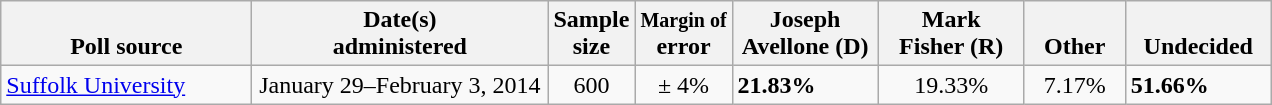<table class="wikitable">
<tr valign= bottom>
<th style="width:160px;">Poll source</th>
<th style="width:190px;">Date(s)<br>administered</th>
<th class=small>Sample<br>size</th>
<th><small>Margin of</small><br>error</th>
<th style="width:90px;">Joseph<br>Avellone (D)</th>
<th style="width:90px;">Mark<br>Fisher (R)</th>
<th style="width:60px;">Other</th>
<th style="width:90px;">Undecided</th>
</tr>
<tr>
<td><a href='#'>Suffolk University</a></td>
<td align=center>January 29–February 3, 2014</td>
<td align=center>600</td>
<td align=center>± 4%</td>
<td><strong>21.83%</strong></td>
<td align=center>19.33%</td>
<td align=center>7.17%</td>
<td><strong>51.66%</strong></td>
</tr>
</table>
